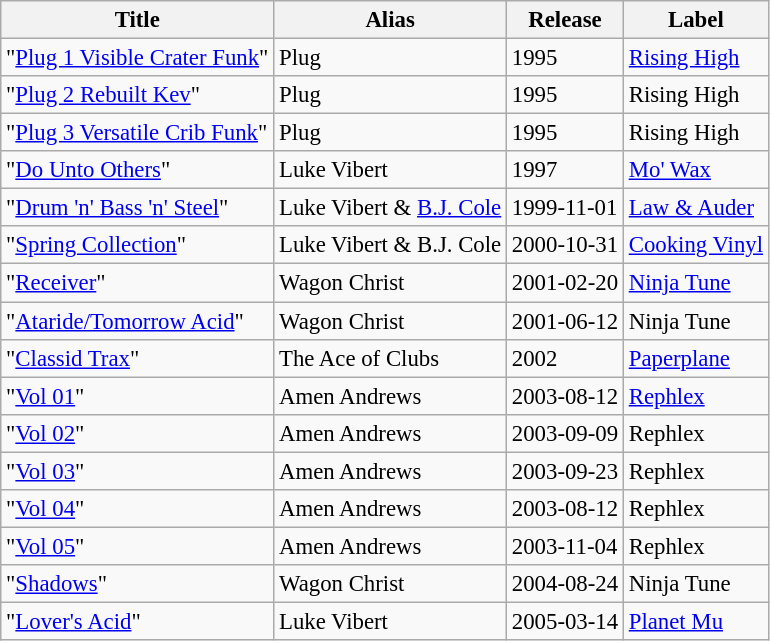<table class="wikitable sortable" style="font-size: 95%">
<tr>
<th align="left">Title</th>
<th align="left">Alias</th>
<th align="left">Release</th>
<th align="left">Label</th>
</tr>
<tr>
<td align="left">"<a href='#'>Plug 1 Visible Crater Funk</a>"</td>
<td align="left">Plug</td>
<td align="left">1995</td>
<td align="left"><a href='#'>Rising High</a></td>
</tr>
<tr>
<td align="left">"<a href='#'>Plug 2 Rebuilt Kev</a>"</td>
<td align="left">Plug</td>
<td align="left">1995</td>
<td align="left">Rising High</td>
</tr>
<tr>
<td align="left">"<a href='#'>Plug 3 Versatile Crib Funk</a>"</td>
<td align="left">Plug</td>
<td align="left">1995</td>
<td align="left">Rising High</td>
</tr>
<tr>
<td align="left">"<a href='#'>Do Unto Others</a>"</td>
<td align="left">Luke Vibert</td>
<td align="left">1997</td>
<td align="left"><a href='#'>Mo' Wax</a></td>
</tr>
<tr>
<td align="left">"<a href='#'>Drum 'n' Bass 'n' Steel</a>"</td>
<td align="left">Luke Vibert & <a href='#'>B.J. Cole</a></td>
<td align="left">1999-11-01</td>
<td align="left"><a href='#'>Law & Auder</a></td>
</tr>
<tr>
<td align="left">"<a href='#'>Spring Collection</a>"</td>
<td align="left">Luke Vibert & B.J. Cole</td>
<td align="left">2000-10-31</td>
<td align="left"><a href='#'>Cooking Vinyl</a></td>
</tr>
<tr>
<td align="left">"<a href='#'>Receiver</a>"</td>
<td align="left">Wagon Christ</td>
<td align="left">2001-02-20</td>
<td align="left"><a href='#'>Ninja Tune</a></td>
</tr>
<tr>
<td align="left">"<a href='#'>Ataride/Tomorrow Acid</a>"</td>
<td align="left">Wagon Christ</td>
<td align="left">2001-06-12</td>
<td align="left">Ninja Tune</td>
</tr>
<tr>
<td align="left">"<a href='#'>Classid Trax</a>"</td>
<td align="left">The Ace of Clubs</td>
<td align="left">2002</td>
<td align="left"><a href='#'>Paperplane</a></td>
</tr>
<tr>
<td align="left">"<a href='#'>Vol 01</a>"</td>
<td align="left">Amen Andrews</td>
<td align="left">2003-08-12</td>
<td align="left"><a href='#'>Rephlex</a></td>
</tr>
<tr>
<td align="left">"<a href='#'>Vol 02</a>"</td>
<td align="left">Amen Andrews</td>
<td align="left">2003-09-09</td>
<td align="left">Rephlex</td>
</tr>
<tr>
<td align="left">"<a href='#'>Vol 03</a>"</td>
<td align="left">Amen Andrews</td>
<td align="left">2003-09-23</td>
<td align="left">Rephlex</td>
</tr>
<tr>
<td align="left">"<a href='#'>Vol 04</a>"</td>
<td align="left">Amen Andrews</td>
<td align="left">2003-08-12</td>
<td align="left">Rephlex</td>
</tr>
<tr>
<td align="left">"<a href='#'>Vol 05</a>"</td>
<td align="left">Amen Andrews</td>
<td align="left">2003-11-04</td>
<td align="left">Rephlex</td>
</tr>
<tr>
<td align="left">"<a href='#'>Shadows</a>"</td>
<td align="left">Wagon Christ</td>
<td align="left">2004-08-24</td>
<td align="left">Ninja Tune</td>
</tr>
<tr>
<td align="left">"<a href='#'>Lover's Acid</a>"</td>
<td align="left">Luke Vibert</td>
<td align="left">2005-03-14</td>
<td align="left"><a href='#'>Planet Mu</a></td>
</tr>
</table>
